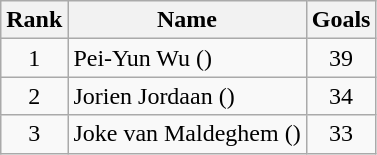<table class="wikitable sortable" style="text-align: center;">
<tr>
<th>Rank</th>
<th>Name</th>
<th>Goals</th>
</tr>
<tr>
<td>1</td>
<td style="text-align: left;">Pei-Yun Wu ()</td>
<td>39</td>
</tr>
<tr>
<td>2</td>
<td style="text-align: left;">Jorien Jordaan ()</td>
<td>34</td>
</tr>
<tr>
<td>3</td>
<td style="text-align: left;">Joke van Maldeghem ()</td>
<td>33</td>
</tr>
</table>
